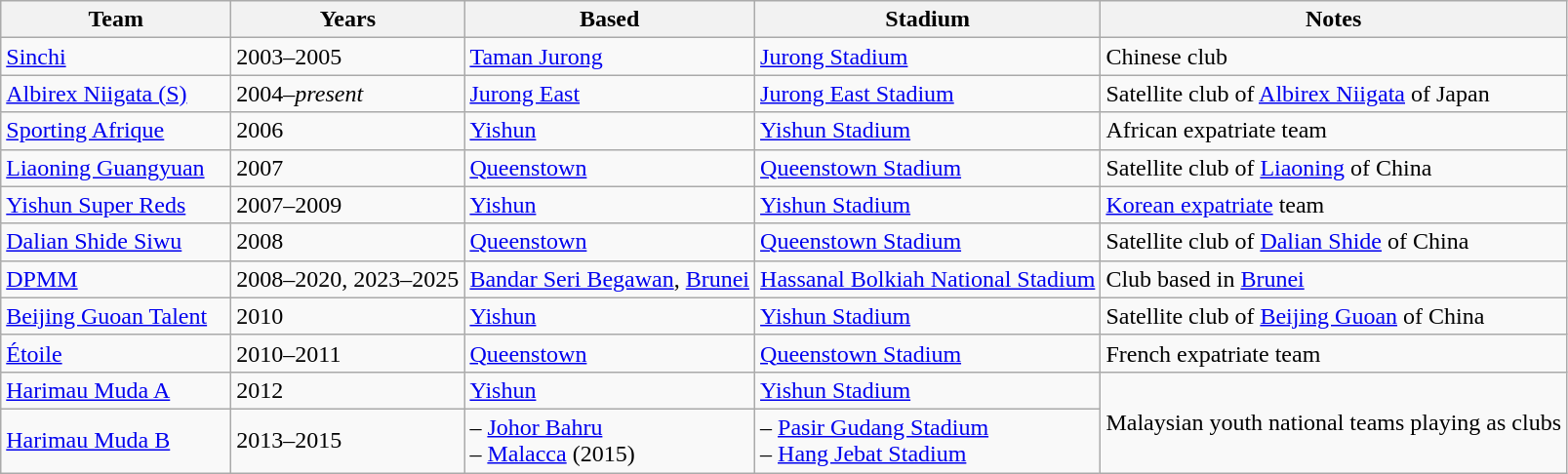<table class="wikitable sortable">
<tr>
<th style="width:150px;">Team</th>
<th>Years</th>
<th>Based</th>
<th>Stadium</th>
<th>Notes</th>
</tr>
<tr>
<td><a href='#'>Sinchi</a></td>
<td>2003–2005</td>
<td><a href='#'>Taman Jurong</a></td>
<td><a href='#'>Jurong Stadium</a></td>
<td>Chinese club</td>
</tr>
<tr>
<td><a href='#'>Albirex Niigata (S)</a></td>
<td>2004–<em>present</em></td>
<td><a href='#'>Jurong East</a></td>
<td><a href='#'>Jurong East Stadium</a></td>
<td>Satellite club of <a href='#'>Albirex Niigata</a> of Japan</td>
</tr>
<tr>
<td><a href='#'>Sporting Afrique</a></td>
<td>2006</td>
<td><a href='#'>Yishun</a></td>
<td><a href='#'>Yishun Stadium</a></td>
<td>African expatriate team</td>
</tr>
<tr>
<td><a href='#'>Liaoning Guangyuan</a></td>
<td>2007</td>
<td><a href='#'>Queenstown</a></td>
<td><a href='#'>Queenstown Stadium</a></td>
<td>Satellite club of <a href='#'>Liaoning</a> of China</td>
</tr>
<tr>
<td><a href='#'>Yishun Super Reds</a></td>
<td>2007–2009</td>
<td><a href='#'>Yishun</a></td>
<td><a href='#'>Yishun Stadium</a></td>
<td><a href='#'>Korean expatriate</a> team</td>
</tr>
<tr>
<td><a href='#'>Dalian Shide Siwu</a></td>
<td>2008</td>
<td><a href='#'>Queenstown</a></td>
<td><a href='#'>Queenstown Stadium</a></td>
<td>Satellite club of <a href='#'>Dalian Shide</a> of China</td>
</tr>
<tr>
<td><a href='#'>DPMM</a></td>
<td>2008–2020, 2023–2025</td>
<td><a href='#'>Bandar Seri Begawan</a>, <a href='#'>Brunei</a></td>
<td><a href='#'>Hassanal Bolkiah National Stadium</a></td>
<td>Club based in <a href='#'>Brunei</a></td>
</tr>
<tr>
<td><a href='#'>Beijing Guoan Talent</a></td>
<td>2010</td>
<td><a href='#'>Yishun</a></td>
<td><a href='#'>Yishun Stadium</a></td>
<td>Satellite club of <a href='#'>Beijing Guoan</a> of China</td>
</tr>
<tr>
<td><a href='#'>Étoile</a></td>
<td>2010–2011</td>
<td><a href='#'>Queenstown</a></td>
<td><a href='#'>Queenstown Stadium</a></td>
<td>French expatriate team</td>
</tr>
<tr>
<td><a href='#'>Harimau Muda A</a></td>
<td>2012</td>
<td><a href='#'>Yishun</a></td>
<td><a href='#'>Yishun Stadium</a></td>
<td rowspan="2">Malaysian youth national teams playing as clubs</td>
</tr>
<tr>
<td><a href='#'>Harimau Muda B</a></td>
<td>2013–2015</td>
<td>– <a href='#'>Johor Bahru</a><br>– <a href='#'>Malacca</a> (2015)</td>
<td>– <a href='#'>Pasir Gudang Stadium</a><br>– <a href='#'>Hang Jebat Stadium</a></td>
</tr>
</table>
